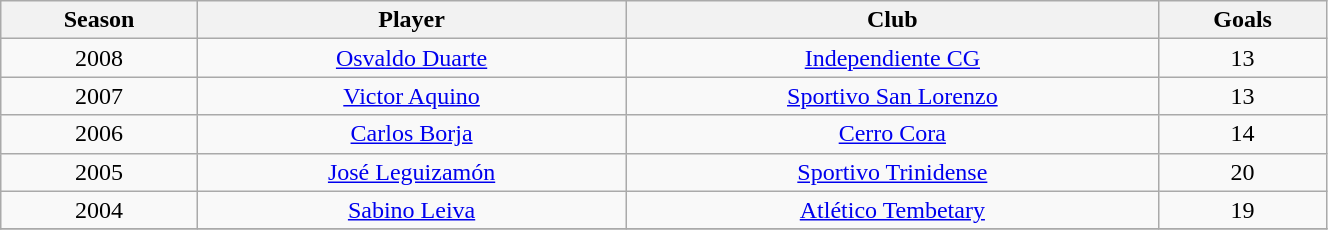<table class="wikitable sortable"  style="text-align:center; width:70%;">
<tr>
<th>Season</th>
<th>Player</th>
<th>Club</th>
<th>Goals</th>
</tr>
<tr>
<td>2008</td>
<td> <a href='#'>Osvaldo Duarte</a></td>
<td><a href='#'>Independiente CG</a></td>
<td>13</td>
</tr>
<tr>
<td>2007</td>
<td> <a href='#'>Victor Aquino</a></td>
<td><a href='#'>Sportivo San Lorenzo</a></td>
<td>13</td>
</tr>
<tr>
<td>2006</td>
<td> <a href='#'>Carlos Borja</a></td>
<td><a href='#'>Cerro Cora</a></td>
<td>14</td>
</tr>
<tr>
<td>2005</td>
<td> <a href='#'>José Leguizamón</a></td>
<td><a href='#'>Sportivo Trinidense</a></td>
<td>20</td>
</tr>
<tr>
<td>2004</td>
<td> <a href='#'>Sabino Leiva</a></td>
<td><a href='#'>Atlético Tembetary</a></td>
<td>19</td>
</tr>
<tr>
</tr>
</table>
